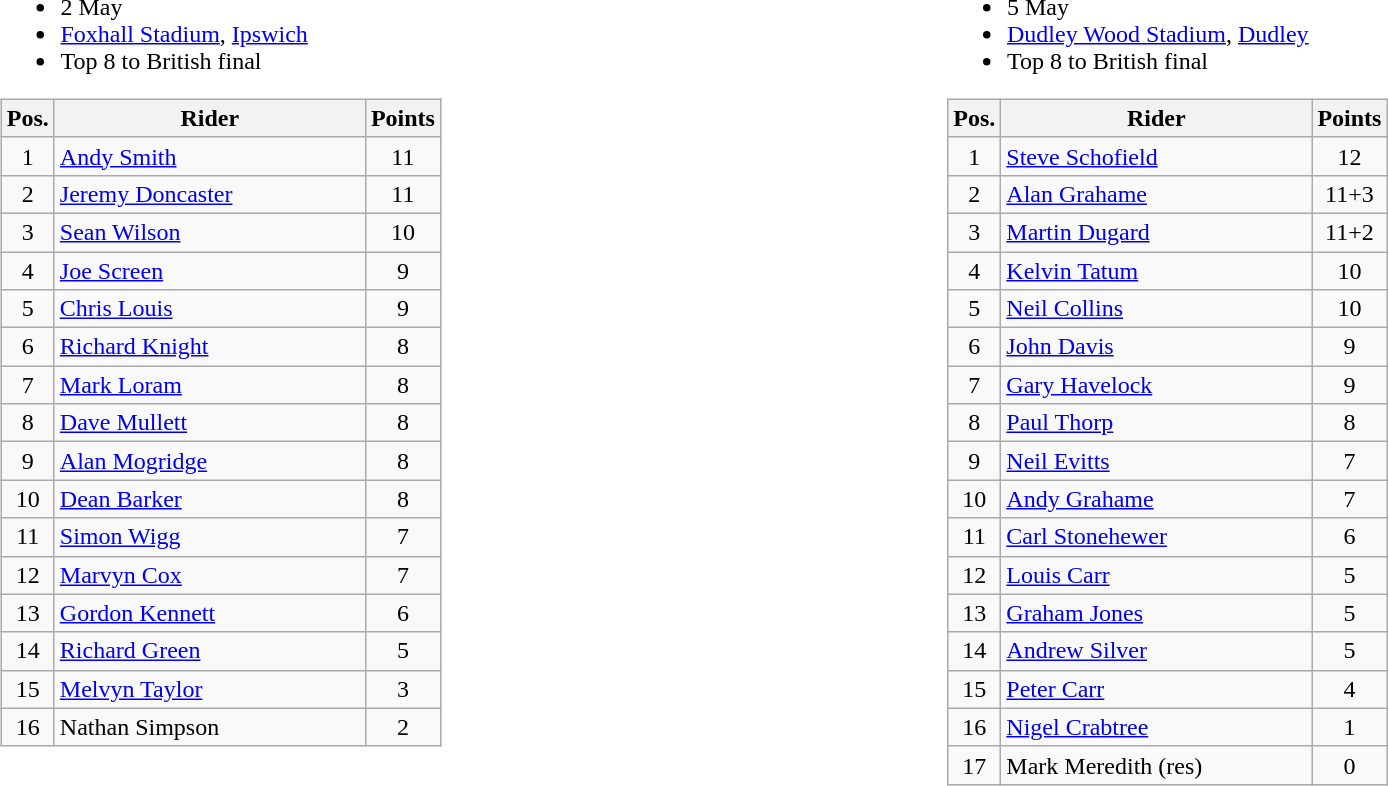<table width=100%>
<tr>
<td width=50% valign=top><br><ul><li>2 May</li><li> <a href='#'>Foxhall Stadium</a>, <a href='#'>Ipswich</a></li><li>Top 8 to British final</li></ul><table class="wikitable" style="text-align:center;">
<tr>
<th width=25px>Pos.</th>
<th width=200px>Rider</th>
<th width=40px>Points</th>
</tr>
<tr>
<td>1</td>
<td align=left><a href='#'>Andy Smith</a></td>
<td>11</td>
</tr>
<tr>
<td>2</td>
<td align=left><a href='#'>Jeremy Doncaster</a></td>
<td>11</td>
</tr>
<tr>
<td>3</td>
<td align=left><a href='#'>Sean Wilson</a></td>
<td>10</td>
</tr>
<tr>
<td>4</td>
<td align=left><a href='#'>Joe Screen</a></td>
<td>9</td>
</tr>
<tr>
<td>5</td>
<td align=left><a href='#'>Chris Louis</a></td>
<td>9</td>
</tr>
<tr>
<td>6</td>
<td align=left><a href='#'>Richard Knight</a></td>
<td>8</td>
</tr>
<tr>
<td>7</td>
<td align=left><a href='#'>Mark Loram</a></td>
<td>8</td>
</tr>
<tr>
<td>8</td>
<td align=left><a href='#'>Dave Mullett</a></td>
<td>8</td>
</tr>
<tr>
<td>9</td>
<td align=left><a href='#'>Alan Mogridge</a></td>
<td>8</td>
</tr>
<tr>
<td>10</td>
<td align=left><a href='#'>Dean Barker</a></td>
<td>8</td>
</tr>
<tr>
<td>11</td>
<td align=left><a href='#'>Simon Wigg</a></td>
<td>7</td>
</tr>
<tr>
<td>12</td>
<td align=left><a href='#'>Marvyn Cox</a></td>
<td>7</td>
</tr>
<tr>
<td>13</td>
<td align=left><a href='#'>Gordon Kennett</a></td>
<td>6</td>
</tr>
<tr>
<td>14</td>
<td align=left><a href='#'>Richard Green</a></td>
<td>5</td>
</tr>
<tr>
<td>15</td>
<td align=left><a href='#'>Melvyn Taylor</a></td>
<td>3</td>
</tr>
<tr>
<td>16</td>
<td align=left>Nathan Simpson</td>
<td>2</td>
</tr>
</table>
</td>
<td width=50% valign=top><br><ul><li>5 May</li><li> <a href='#'>Dudley Wood Stadium</a>, <a href='#'>Dudley</a></li><li>Top 8 to British final</li></ul><table class="wikitable" style="text-align:center;">
<tr>
<th width=25px>Pos.</th>
<th width=200px>Rider</th>
<th width=40px>Points</th>
</tr>
<tr>
<td>1</td>
<td align=left><a href='#'>Steve Schofield</a></td>
<td>12</td>
</tr>
<tr>
<td>2</td>
<td align=left><a href='#'>Alan Grahame</a></td>
<td>11+3</td>
</tr>
<tr>
<td>3</td>
<td align=left><a href='#'>Martin Dugard</a></td>
<td>11+2</td>
</tr>
<tr>
<td>4</td>
<td align=left><a href='#'>Kelvin Tatum</a></td>
<td>10</td>
</tr>
<tr>
<td>5</td>
<td align=left><a href='#'>Neil Collins</a></td>
<td>10</td>
</tr>
<tr>
<td>6</td>
<td align=left><a href='#'>John Davis</a></td>
<td>9</td>
</tr>
<tr>
<td>7</td>
<td align=left><a href='#'>Gary Havelock</a></td>
<td>9</td>
</tr>
<tr>
<td>8</td>
<td align=left><a href='#'>Paul Thorp</a></td>
<td>8</td>
</tr>
<tr>
<td>9</td>
<td align=left><a href='#'>Neil Evitts</a></td>
<td>7</td>
</tr>
<tr>
<td>10</td>
<td align=left><a href='#'>Andy Grahame</a></td>
<td>7</td>
</tr>
<tr>
<td>11</td>
<td align=left><a href='#'>Carl Stonehewer</a></td>
<td>6</td>
</tr>
<tr>
<td>12</td>
<td align=left><a href='#'>Louis Carr</a></td>
<td>5</td>
</tr>
<tr>
<td>13</td>
<td align=left><a href='#'>Graham Jones</a></td>
<td>5</td>
</tr>
<tr>
<td>14</td>
<td align=left><a href='#'>Andrew Silver</a></td>
<td>5</td>
</tr>
<tr>
<td>15</td>
<td align=left><a href='#'>Peter Carr</a></td>
<td>4</td>
</tr>
<tr>
<td>16</td>
<td align=left><a href='#'>Nigel Crabtree</a></td>
<td>1</td>
</tr>
<tr>
<td>17</td>
<td align=left>Mark Meredith (res)</td>
<td>0</td>
</tr>
</table>
</td>
</tr>
</table>
